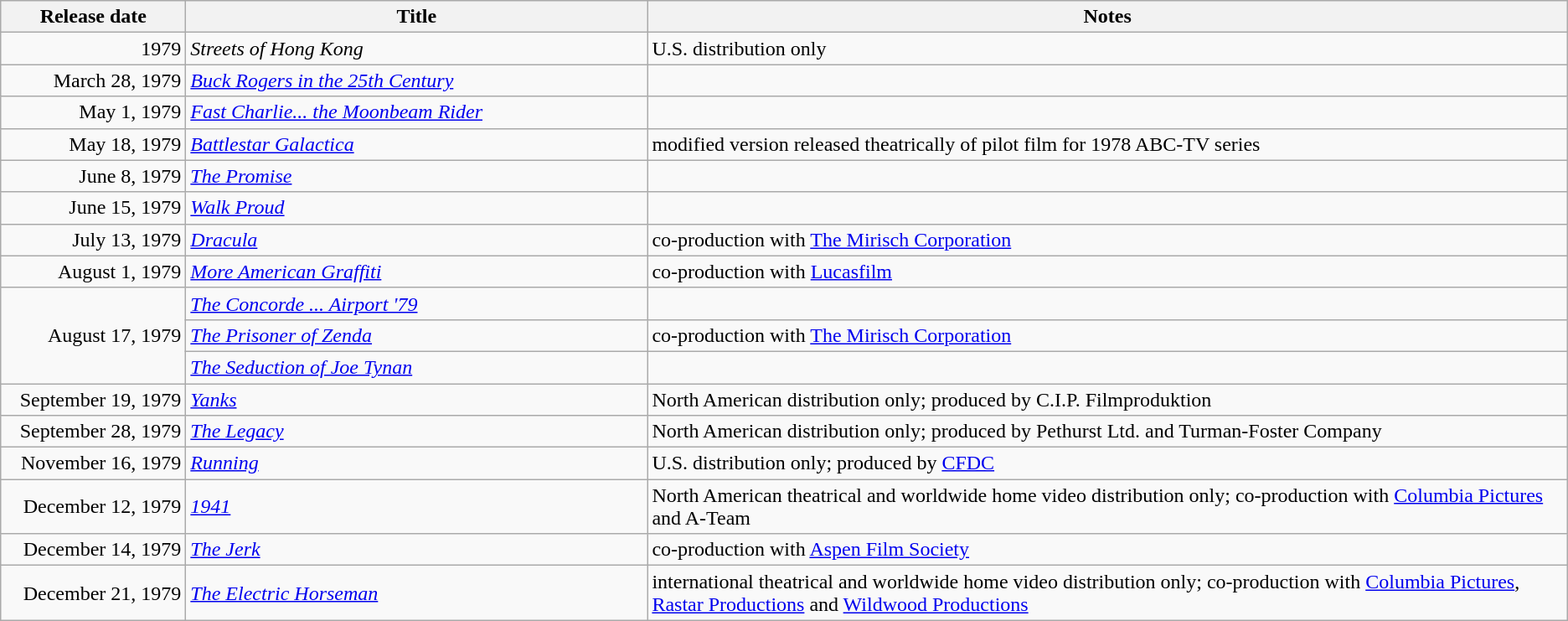<table class="wikitable sortable">
<tr>
<th style="width:8.75em;">Release date</th>
<th style="width:22.5em;">Title</th>
<th>Notes</th>
</tr>
<tr>
<td style="text-align:right;">1979</td>
<td><em>Streets of Hong Kong</em></td>
<td>U.S. distribution only</td>
</tr>
<tr>
<td style="text-align:right;">March 28, 1979</td>
<td><em><a href='#'>Buck Rogers in the 25th Century</a></em></td>
<td></td>
</tr>
<tr>
<td style="text-align:right;">May 1, 1979</td>
<td><em><a href='#'>Fast Charlie... the Moonbeam Rider</a></em></td>
<td></td>
</tr>
<tr>
<td style="text-align:right;">May 18, 1979</td>
<td><em><a href='#'>Battlestar Galactica</a></em></td>
<td>modified version released theatrically of pilot film for 1978 ABC-TV series</td>
</tr>
<tr>
<td style="text-align:right;">June 8, 1979</td>
<td><em><a href='#'>The Promise</a></em></td>
</tr>
<tr>
<td style="text-align:right;">June 15, 1979</td>
<td><em><a href='#'>Walk Proud</a></em></td>
<td></td>
</tr>
<tr>
<td style="text-align:right;">July 13, 1979</td>
<td><em><a href='#'>Dracula</a></em></td>
<td>co-production with <a href='#'>The Mirisch Corporation</a></td>
</tr>
<tr>
<td style="text-align:right;">August 1, 1979</td>
<td><em><a href='#'>More American Graffiti</a></em></td>
<td>co-production with <a href='#'>Lucasfilm</a></td>
</tr>
<tr>
<td style="text-align:right;" rowspan="3">August 17, 1979</td>
<td><em><a href='#'>The Concorde ... Airport '79</a></em></td>
<td></td>
</tr>
<tr>
<td><em><a href='#'>The Prisoner of Zenda</a></em></td>
<td>co-production with <a href='#'>The Mirisch Corporation</a></td>
</tr>
<tr>
<td><em><a href='#'>The Seduction of Joe Tynan</a></em></td>
<td></td>
</tr>
<tr>
<td style="text-align:right;">September 19, 1979</td>
<td><em><a href='#'>Yanks</a></em></td>
<td>North American distribution only; produced by C.I.P. Filmproduktion</td>
</tr>
<tr>
<td style="text-align:right;">September 28, 1979</td>
<td><em><a href='#'>The Legacy</a></em></td>
<td>North American distribution only; produced by Pethurst Ltd. and Turman-Foster Company</td>
</tr>
<tr>
<td style="text-align:right;">November 16, 1979</td>
<td><em><a href='#'>Running</a></em></td>
<td>U.S. distribution only; produced by <a href='#'>CFDC</a></td>
</tr>
<tr>
<td style="text-align:right;">December 12, 1979</td>
<td><em><a href='#'>1941</a></em></td>
<td>North American theatrical and worldwide home video distribution only; co-production with <a href='#'>Columbia Pictures</a> and A-Team</td>
</tr>
<tr>
<td style="text-align:right;">December 14, 1979</td>
<td><em><a href='#'>The Jerk</a></em></td>
<td>co-production with <a href='#'>Aspen Film Society</a></td>
</tr>
<tr>
<td style="text-align:right;">December 21, 1979</td>
<td><em><a href='#'>The Electric Horseman</a></em></td>
<td>international theatrical and worldwide home video distribution only; co-production with <a href='#'>Columbia Pictures</a>, <a href='#'>Rastar Productions</a> and <a href='#'>Wildwood Productions</a></td>
</tr>
</table>
